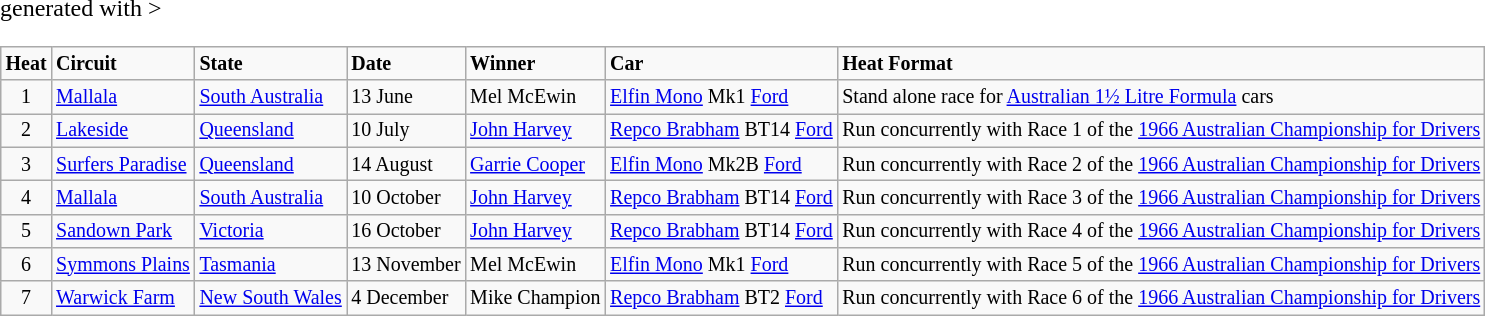<table class="wikitable" <hiddentext>generated with >
<tr style="font-size:10pt;font-weight:bold">
<td align="center">Heat</td>
<td>Circuit</td>
<td>State</td>
<td>Date</td>
<td>Winner</td>
<td>Car</td>
<td>Heat Format</td>
</tr>
<tr style="font-size:10pt">
<td align="center">1</td>
<td><a href='#'>Mallala</a></td>
<td><a href='#'>South Australia</a></td>
<td>13 June</td>
<td>Mel McEwin</td>
<td><a href='#'>Elfin Mono</a> Mk1 <a href='#'>Ford</a></td>
<td>Stand alone race for <a href='#'>Australian 1½ Litre Formula</a> cars</td>
</tr>
<tr style="font-size:10pt">
<td align="center">2</td>
<td><a href='#'>Lakeside</a></td>
<td><a href='#'>Queensland</a></td>
<td>10 July</td>
<td><a href='#'>John Harvey</a></td>
<td><a href='#'>Repco Brabham</a> BT14 <a href='#'>Ford</a></td>
<td>Run concurrently with Race 1 of the <a href='#'>1966 Australian Championship for Drivers</a></td>
</tr>
<tr style="font-size:10pt">
<td align="center">3</td>
<td><a href='#'>Surfers Paradise</a></td>
<td><a href='#'>Queensland</a></td>
<td>14 August</td>
<td><a href='#'>Garrie Cooper</a></td>
<td><a href='#'>Elfin Mono</a> Mk2B <a href='#'>Ford</a></td>
<td>Run concurrently with Race 2 of the <a href='#'>1966 Australian Championship for Drivers</a></td>
</tr>
<tr style="font-size:10pt">
<td align="center">4</td>
<td><a href='#'>Mallala</a></td>
<td><a href='#'>South Australia</a></td>
<td>10 October</td>
<td><a href='#'>John Harvey</a></td>
<td><a href='#'>Repco Brabham</a> BT14 <a href='#'>Ford</a></td>
<td>Run concurrently with Race 3 of the <a href='#'>1966 Australian Championship for Drivers</a></td>
</tr>
<tr style="font-size:10pt">
<td align="center">5</td>
<td><a href='#'>Sandown Park</a></td>
<td><a href='#'>Victoria</a></td>
<td>16 October</td>
<td><a href='#'>John Harvey</a></td>
<td><a href='#'>Repco Brabham</a> BT14 <a href='#'>Ford</a></td>
<td>Run concurrently with Race 4 of the <a href='#'>1966 Australian Championship for Drivers</a></td>
</tr>
<tr style="font-size:10pt">
<td align="center">6</td>
<td><a href='#'>Symmons Plains</a></td>
<td><a href='#'>Tasmania</a></td>
<td>13 November</td>
<td>Mel McEwin</td>
<td><a href='#'>Elfin Mono</a> Mk1 <a href='#'>Ford</a></td>
<td>Run concurrently with Race 5 of the <a href='#'>1966 Australian Championship for Drivers</a></td>
</tr>
<tr style="font-size:10pt">
<td align="center">7</td>
<td><a href='#'>Warwick Farm</a></td>
<td><a href='#'>New South Wales</a></td>
<td>4 December</td>
<td>Mike Champion</td>
<td><a href='#'>Repco Brabham</a> BT2 <a href='#'>Ford</a></td>
<td>Run concurrently with Race 6 of the <a href='#'>1966 Australian Championship for Drivers</a></td>
</tr>
</table>
